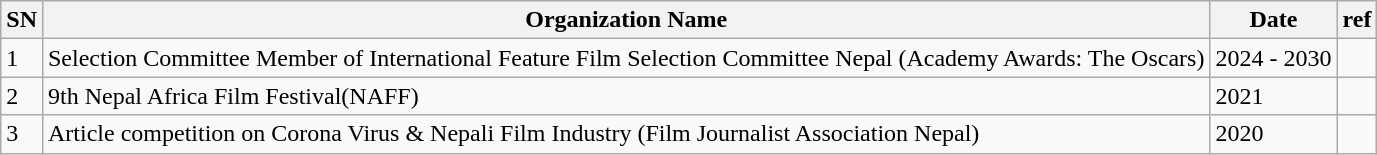<table class="wikitable sortable">
<tr>
<th>SN</th>
<th>Organization Name</th>
<th>Date</th>
<th>ref</th>
</tr>
<tr>
<td>1</td>
<td>Selection Committee Member of International Feature Film Selection Committee Nepal (Academy Awards: The Oscars)</td>
<td>2024 - 2030</td>
<td></td>
</tr>
<tr>
<td>2</td>
<td>9th Nepal Africa Film Festival(NAFF)</td>
<td>2021</td>
<td></td>
</tr>
<tr>
<td>3</td>
<td>Article competition on Corona Virus & Nepali Film Industry (Film Journalist Association Nepal)</td>
<td>2020</td>
<td></td>
</tr>
</table>
